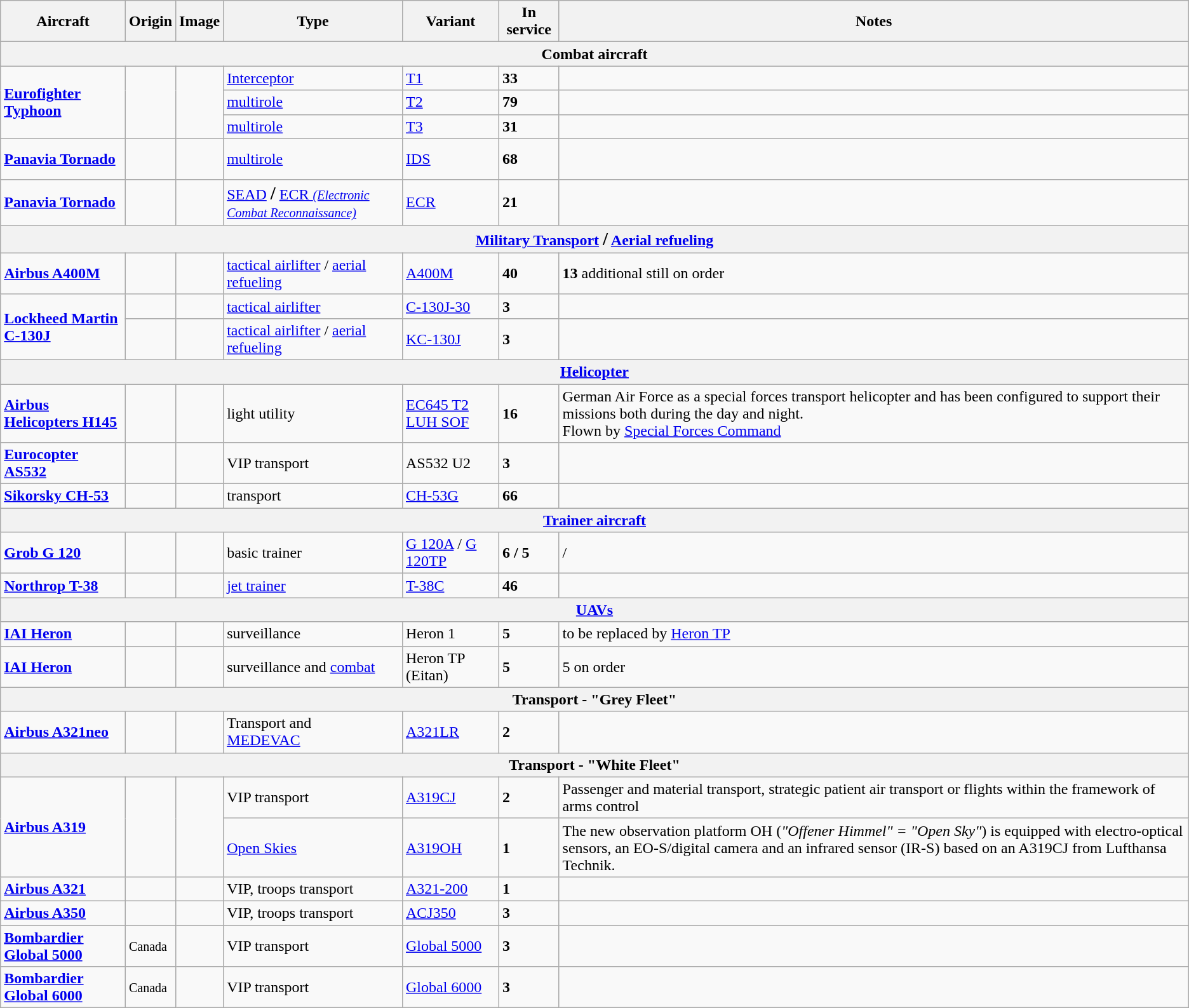<table class="wikitable">
<tr>
<th><strong>Aircraft</strong></th>
<th><strong>Origin</strong></th>
<th>Image</th>
<th><strong>Type</strong></th>
<th><strong>Variant</strong></th>
<th><strong>In service</strong></th>
<th><strong>Notes</strong></th>
</tr>
<tr>
<th colspan="7">Combat aircraft</th>
</tr>
<tr>
<td rowspan="3"><strong><a href='#'>Eurofighter Typhoon</a></strong></td>
<td rowspan="3"><small></small><br><small></small><br><small></small><br><small></small></td>
<td rowspan="3"></td>
<td><a href='#'>Interceptor</a></td>
<td><a href='#'>T1</a></td>
<td><strong>33</strong></td>
<td></td>
</tr>
<tr>
<td><a href='#'>multirole</a></td>
<td><a href='#'>T2</a></td>
<td><strong>79</strong></td>
<td></td>
</tr>
<tr>
<td><a href='#'>multirole</a></td>
<td><a href='#'>T3</a></td>
<td><strong>31</strong></td>
<td></td>
</tr>
<tr>
<td><strong><a href='#'>Panavia Tornado</a></strong></td>
<td><small></small><br><small></small><br><small></small></td>
<td></td>
<td><a href='#'>multirole</a></td>
<td><a href='#'>IDS</a></td>
<td><strong>68</strong></td>
<td></td>
</tr>
<tr>
<td><strong><a href='#'>Panavia Tornado</a></strong></td>
<td><small></small><br><small></small><br><small></small></td>
<td></td>
<td><a href='#'>SEAD</a> <big><strong>/</strong></big> <a href='#'>ECR <small><em>(Electronic Combat Reconnaissance)</em></small></a></td>
<td><a href='#'>ECR</a></td>
<td><strong>21</strong></td>
<td></td>
</tr>
<tr>
<th colspan="7"><a href='#'>Military Transport</a> <strong><big>/</big></strong> <a href='#'>Aerial refueling</a></th>
</tr>
<tr>
<td><a href='#'><strong>Airbus A400M</strong></a></td>
<td><small></small></td>
<td></td>
<td><a href='#'>tactical airlifter</a> / <a href='#'>aerial refueling</a></td>
<td><a href='#'>A400M</a></td>
<td><strong>40</strong></td>
<td><strong>13</strong> additional still on order</td>
</tr>
<tr>
<td rowspan="2"><a href='#'><strong>Lockheed Martin C-130J</strong></a></td>
<td><small></small></td>
<td></td>
<td><a href='#'>tactical airlifter</a></td>
<td><a href='#'>C-130J-30</a></td>
<td><strong>3</strong></td>
<td></td>
</tr>
<tr>
<td><small></small></td>
<td></td>
<td><a href='#'>tactical airlifter</a> / <a href='#'>aerial refueling</a></td>
<td><a href='#'>KC-130J</a></td>
<td><strong>3</strong></td>
<td></td>
</tr>
<tr>
<th colspan="7"><a href='#'>Helicopter</a></th>
</tr>
<tr>
<td><a href='#'><strong>Airbus Helicopters H145</strong></a></td>
<td><small></small></td>
<td></td>
<td>light utility</td>
<td><a href='#'>EC645 T2 LUH SOF</a></td>
<td><strong>16</strong></td>
<td>German Air Force as a special forces transport helicopter and has been configured to support their missions both during the day and night.<br>Flown by <a href='#'>Special Forces Command</a></td>
</tr>
<tr>
<td><a href='#'><strong>Eurocopter AS532</strong></a></td>
<td><small></small></td>
<td></td>
<td>VIP transport</td>
<td>AS532 U2</td>
<td><strong>3</strong></td>
<td><strong></strong></td>
</tr>
<tr>
<td><a href='#'><strong>Sikorsky CH-53</strong></a></td>
<td><small></small></td>
<td></td>
<td>transport</td>
<td><a href='#'>CH-53G</a></td>
<td><strong>66</strong></td>
<td><strong></strong></td>
</tr>
<tr>
<th colspan="7"><a href='#'>Trainer aircraft</a></th>
</tr>
<tr>
<td><strong><a href='#'>Grob G 120</a></strong></td>
<td><small></small></td>
<td></td>
<td>basic trainer</td>
<td><a href='#'>G 120A</a> / <a href='#'>G 120TP</a></td>
<td><strong>6 / 5</strong></td>
<td><strong></strong> / <strong></strong></td>
</tr>
<tr>
<td><a href='#'><strong>Northrop T-38</strong></a></td>
<td><small></small></td>
<td></td>
<td><a href='#'>jet trainer</a></td>
<td><a href='#'>T-38C</a></td>
<td><strong>46</strong></td>
<td></td>
</tr>
<tr>
<th colspan="7"><a href='#'>UAVs</a></th>
</tr>
<tr>
<td><strong><a href='#'>IAI Heron</a></strong></td>
<td><small></small></td>
<td></td>
<td>surveillance</td>
<td>Heron 1</td>
<td><strong>5</strong></td>
<td>to be replaced by <a href='#'>Heron TP</a></td>
</tr>
<tr>
<td><strong><a href='#'>IAI Heron</a></strong></td>
<td><small></small></td>
<td></td>
<td>surveillance and <a href='#'>combat</a></td>
<td>Heron TP (Eitan)</td>
<td><strong>5</strong></td>
<td>5 on order</td>
</tr>
<tr>
<th colspan="7">Transport - "Grey Fleet"</th>
</tr>
<tr>
<td><strong><a href='#'>Airbus A321neo</a></strong></td>
<td><small></small></td>
<td></td>
<td>Transport and<br><a href='#'>MEDEVAC</a></td>
<td><a href='#'>A321LR</a></td>
<td><strong>2</strong></td>
<td></td>
</tr>
<tr>
<th colspan="7">Transport - "White Fleet"</th>
</tr>
<tr>
<td rowspan="2"><strong><a href='#'>Airbus A319</a></strong></td>
<td rowspan="2"><small></small></td>
<td rowspan="2"></td>
<td>VIP transport</td>
<td><a href='#'>A319CJ</a></td>
<td><strong>2</strong></td>
<td>Passenger and material transport, strategic patient air transport or flights within the framework of arms control</td>
</tr>
<tr>
<td><a href='#'>Open Skies</a></td>
<td><a href='#'>A319OH</a></td>
<td><strong>1</strong></td>
<td>The new observation platform OH (<em>"Offener Himmel" = "<abbr>Open Sky"</abbr></em>)  is equipped with electro-optical sensors, an EO-S/digital camera and an infrared sensor (IR-S) based on an A319CJ from Lufthansa Technik.</td>
</tr>
<tr>
<td><strong><a href='#'>Airbus A321</a></strong></td>
<td><small></small></td>
<td></td>
<td>VIP, troops transport</td>
<td><a href='#'>A321-200</a></td>
<td><strong>1</strong></td>
<td><strong></strong></td>
</tr>
<tr>
<td><strong><a href='#'>Airbus A350</a></strong></td>
<td><small></small></td>
<td></td>
<td>VIP, troops transport</td>
<td><a href='#'>ACJ350</a></td>
<td><strong>3</strong></td>
<td><strong></strong></td>
</tr>
<tr>
<td><a href='#'><strong>Bombardier Global 5000</strong></a></td>
<td><small></small> <small>Canada</small></td>
<td></td>
<td>VIP transport</td>
<td><a href='#'>Global 5000</a></td>
<td><strong>3</strong></td>
<td><strong></strong></td>
</tr>
<tr>
<td><a href='#'><strong>Bombardier Global 6000</strong></a></td>
<td><small></small> <small>Canada</small></td>
<td></td>
<td>VIP transport</td>
<td><a href='#'>Global 6000</a></td>
<td><strong>3</strong></td>
<td><strong></strong></td>
</tr>
</table>
